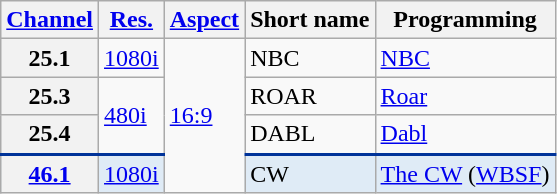<table class="wikitable">
<tr>
<th scope = "col"><a href='#'>Channel</a></th>
<th scope = "col"><a href='#'>Res.</a></th>
<th scope = "col"><a href='#'>Aspect</a></th>
<th scope = "col">Short name</th>
<th scope = "col">Programming</th>
</tr>
<tr>
<th scope = "row">25.1</th>
<td><a href='#'>1080i</a></td>
<td rowspan=4><a href='#'>16:9</a></td>
<td>NBC</td>
<td><a href='#'>NBC</a></td>
</tr>
<tr>
<th scope = "row">25.3</th>
<td rowspan=2><a href='#'>480i</a></td>
<td>ROAR</td>
<td><a href='#'>Roar</a></td>
</tr>
<tr>
<th scope = "row">25.4</th>
<td>DABL</td>
<td><a href='#'>Dabl</a></td>
</tr>
<tr style="background-color:#DFEBF6; border-top: 2px solid #003399;">
<th scope = "row"><a href='#'>46.1</a></th>
<td><a href='#'>1080i</a></td>
<td>CW</td>
<td><a href='#'>The CW</a> (<a href='#'>WBSF</a>)</td>
</tr>
</table>
